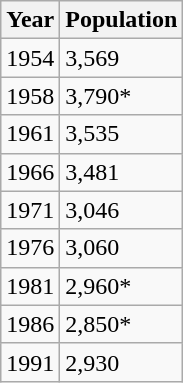<table class="wikitable">
<tr>
<th>Year</th>
<th>Population</th>
</tr>
<tr>
<td>1954</td>
<td>3,569</td>
</tr>
<tr>
<td>1958</td>
<td>3,790*</td>
</tr>
<tr>
<td>1961</td>
<td>3,535</td>
</tr>
<tr>
<td>1966</td>
<td>3,481</td>
</tr>
<tr>
<td>1971</td>
<td>3,046</td>
</tr>
<tr>
<td>1976</td>
<td>3,060</td>
</tr>
<tr>
<td>1981</td>
<td>2,960*</td>
</tr>
<tr>
<td>1986</td>
<td>2,850*</td>
</tr>
<tr>
<td>1991</td>
<td>2,930</td>
</tr>
</table>
